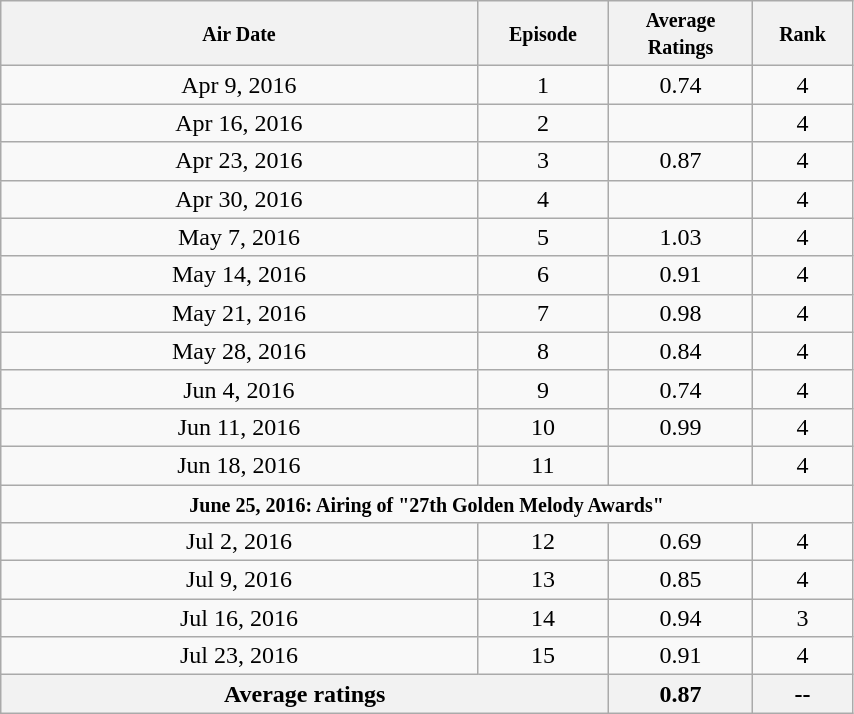<table class="wikitable" style="text-align:center;width:45%;">
<tr>
<th width="25%"><small>Air Date</small></th>
<th width="5%"><small>Episode</small></th>
<th width="6%"><small>Average Ratings</small></th>
<th width="4%"><small>Rank</small></th>
</tr>
<tr>
<td>Apr 9, 2016</td>
<td>1</td>
<td>0.74</td>
<td>4</td>
</tr>
<tr>
<td>Apr 16, 2016</td>
<td>2</td>
<td><strong></strong></td>
<td>4</td>
</tr>
<tr>
<td>Apr 23, 2016</td>
<td>3</td>
<td>0.87</td>
<td>4</td>
</tr>
<tr>
<td>Apr 30, 2016</td>
<td>4</td>
<td><strong></strong></td>
<td>4</td>
</tr>
<tr>
<td>May 7, 2016</td>
<td>5</td>
<td>1.03</td>
<td>4</td>
</tr>
<tr>
<td>May 14, 2016</td>
<td>6</td>
<td>0.91</td>
<td>4</td>
</tr>
<tr>
<td>May 21, 2016</td>
<td>7</td>
<td>0.98</td>
<td>4</td>
</tr>
<tr>
<td>May 28, 2016</td>
<td>8</td>
<td>0.84</td>
<td>4</td>
</tr>
<tr>
<td>Jun 4, 2016</td>
<td>9</td>
<td>0.74</td>
<td>4</td>
</tr>
<tr>
<td>Jun 11, 2016</td>
<td>10</td>
<td>0.99</td>
<td>4</td>
</tr>
<tr>
<td>Jun 18, 2016</td>
<td>11</td>
<td><strong></strong></td>
<td>4</td>
</tr>
<tr>
<td colspan="4"><strong><small>June 25, 2016: Airing of "27th Golden Melody Awards"</small></strong></td>
</tr>
<tr>
<td>Jul 2, 2016</td>
<td>12</td>
<td>0.69</td>
<td>4</td>
</tr>
<tr>
<td>Jul 9, 2016</td>
<td>13</td>
<td>0.85</td>
<td>4</td>
</tr>
<tr>
<td>Jul 16, 2016</td>
<td>14</td>
<td>0.94</td>
<td>3</td>
</tr>
<tr>
<td>Jul 23, 2016</td>
<td>15</td>
<td>0.91</td>
<td>4</td>
</tr>
<tr>
<th colspan="2"><strong>Average ratings</strong></th>
<th>0.87</th>
<th>--</th>
</tr>
</table>
